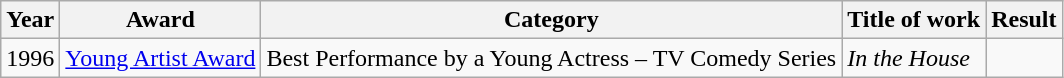<table class="wikitable sortable">
<tr>
<th>Year</th>
<th>Award</th>
<th>Category</th>
<th>Title of work</th>
<th>Result</th>
</tr>
<tr>
<td>1996</td>
<td><a href='#'>Young Artist Award</a></td>
<td>Best Performance by a Young Actress – TV Comedy Series</td>
<td><em>In the House</em></td>
<td></td>
</tr>
</table>
